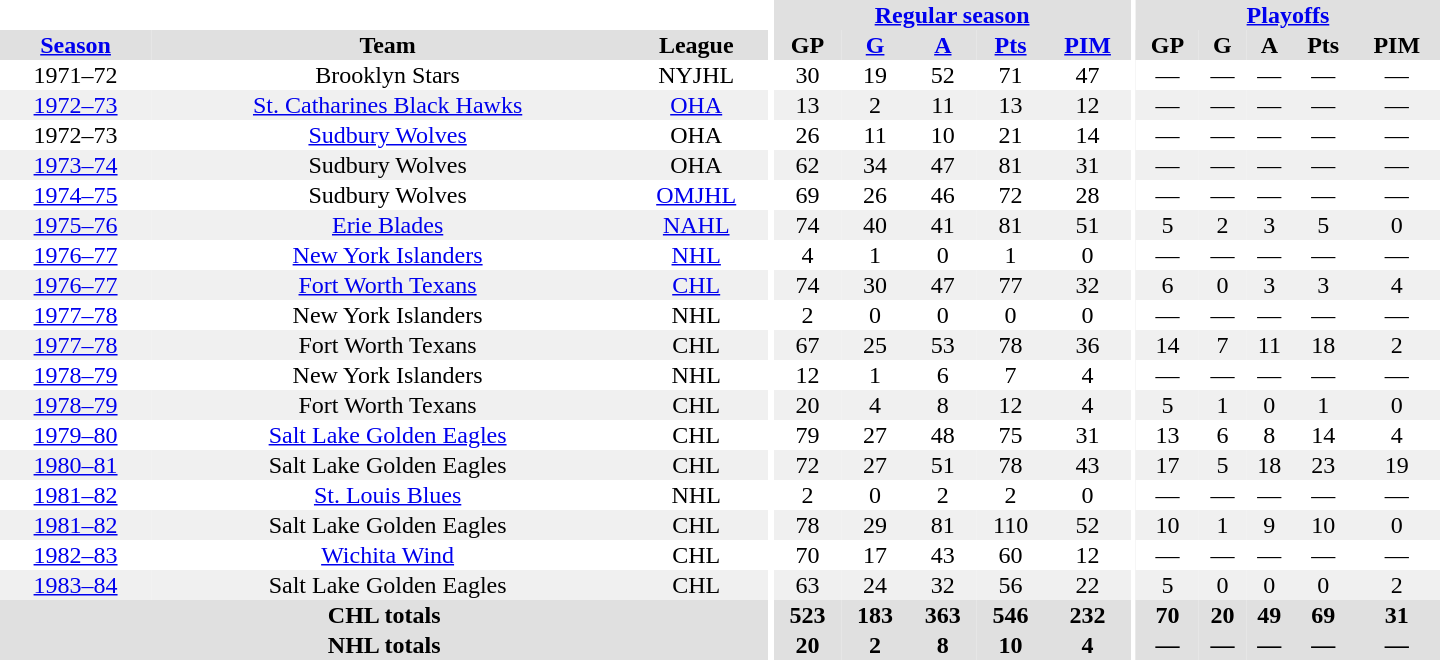<table border="0" cellpadding="1" cellspacing="0" style="text-align:center; width:60em">
<tr bgcolor="#e0e0e0">
<th colspan="3" bgcolor="#ffffff"></th>
<th rowspan="100" bgcolor="#ffffff"></th>
<th colspan="5"><a href='#'>Regular season</a></th>
<th rowspan="100" bgcolor="#ffffff"></th>
<th colspan="5"><a href='#'>Playoffs</a></th>
</tr>
<tr bgcolor="#e0e0e0">
<th><a href='#'>Season</a></th>
<th>Team</th>
<th>League</th>
<th>GP</th>
<th><a href='#'>G</a></th>
<th><a href='#'>A</a></th>
<th><a href='#'>Pts</a></th>
<th><a href='#'>PIM</a></th>
<th>GP</th>
<th>G</th>
<th>A</th>
<th>Pts</th>
<th>PIM</th>
</tr>
<tr>
<td>1971–72</td>
<td>Brooklyn Stars</td>
<td>NYJHL</td>
<td>30</td>
<td>19</td>
<td>52</td>
<td>71</td>
<td>47</td>
<td>—</td>
<td>—</td>
<td>—</td>
<td>—</td>
<td>—</td>
</tr>
<tr bgcolor="#f0f0f0">
<td><a href='#'>1972–73</a></td>
<td><a href='#'>St. Catharines Black Hawks</a></td>
<td><a href='#'>OHA</a></td>
<td>13</td>
<td>2</td>
<td>11</td>
<td>13</td>
<td>12</td>
<td>—</td>
<td>—</td>
<td>—</td>
<td>—</td>
<td>—</td>
</tr>
<tr>
<td>1972–73</td>
<td><a href='#'>Sudbury Wolves</a></td>
<td>OHA</td>
<td>26</td>
<td>11</td>
<td>10</td>
<td>21</td>
<td>14</td>
<td>—</td>
<td>—</td>
<td>—</td>
<td>—</td>
<td>—</td>
</tr>
<tr bgcolor="#f0f0f0">
<td><a href='#'>1973–74</a></td>
<td>Sudbury Wolves</td>
<td>OHA</td>
<td>62</td>
<td>34</td>
<td>47</td>
<td>81</td>
<td>31</td>
<td>—</td>
<td>—</td>
<td>—</td>
<td>—</td>
<td>—</td>
</tr>
<tr>
<td><a href='#'>1974–75</a></td>
<td>Sudbury Wolves</td>
<td><a href='#'>OMJHL</a></td>
<td>69</td>
<td>26</td>
<td>46</td>
<td>72</td>
<td>28</td>
<td>—</td>
<td>—</td>
<td>—</td>
<td>—</td>
<td>—</td>
</tr>
<tr bgcolor="#f0f0f0">
<td><a href='#'>1975–76</a></td>
<td><a href='#'>Erie Blades</a></td>
<td><a href='#'>NAHL</a></td>
<td>74</td>
<td>40</td>
<td>41</td>
<td>81</td>
<td>51</td>
<td>5</td>
<td>2</td>
<td>3</td>
<td>5</td>
<td>0</td>
</tr>
<tr>
<td><a href='#'>1976–77</a></td>
<td><a href='#'>New York Islanders</a></td>
<td><a href='#'>NHL</a></td>
<td>4</td>
<td>1</td>
<td>0</td>
<td>1</td>
<td>0</td>
<td>—</td>
<td>—</td>
<td>—</td>
<td>—</td>
<td>—</td>
</tr>
<tr bgcolor="#f0f0f0">
<td><a href='#'>1976–77</a></td>
<td><a href='#'>Fort Worth Texans</a></td>
<td><a href='#'>CHL</a></td>
<td>74</td>
<td>30</td>
<td>47</td>
<td>77</td>
<td>32</td>
<td>6</td>
<td>0</td>
<td>3</td>
<td>3</td>
<td>4</td>
</tr>
<tr>
<td><a href='#'>1977–78</a></td>
<td>New York Islanders</td>
<td>NHL</td>
<td>2</td>
<td>0</td>
<td>0</td>
<td>0</td>
<td>0</td>
<td>—</td>
<td>—</td>
<td>—</td>
<td>—</td>
<td>—</td>
</tr>
<tr bgcolor="#f0f0f0">
<td><a href='#'>1977–78</a></td>
<td>Fort Worth Texans</td>
<td>CHL</td>
<td>67</td>
<td>25</td>
<td>53</td>
<td>78</td>
<td>36</td>
<td>14</td>
<td>7</td>
<td>11</td>
<td>18</td>
<td>2</td>
</tr>
<tr>
<td><a href='#'>1978–79</a></td>
<td>New York Islanders</td>
<td>NHL</td>
<td>12</td>
<td>1</td>
<td>6</td>
<td>7</td>
<td>4</td>
<td>—</td>
<td>—</td>
<td>—</td>
<td>—</td>
<td>—</td>
</tr>
<tr bgcolor="#f0f0f0">
<td><a href='#'>1978–79</a></td>
<td>Fort Worth Texans</td>
<td>CHL</td>
<td>20</td>
<td>4</td>
<td>8</td>
<td>12</td>
<td>4</td>
<td>5</td>
<td>1</td>
<td>0</td>
<td>1</td>
<td>0</td>
</tr>
<tr>
<td><a href='#'>1979–80</a></td>
<td><a href='#'>Salt Lake Golden Eagles</a></td>
<td>CHL</td>
<td>79</td>
<td>27</td>
<td>48</td>
<td>75</td>
<td>31</td>
<td>13</td>
<td>6</td>
<td>8</td>
<td>14</td>
<td>4</td>
</tr>
<tr bgcolor="#f0f0f0">
<td><a href='#'>1980–81</a></td>
<td>Salt Lake Golden Eagles</td>
<td>CHL</td>
<td>72</td>
<td>27</td>
<td>51</td>
<td>78</td>
<td>43</td>
<td>17</td>
<td>5</td>
<td>18</td>
<td>23</td>
<td>19</td>
</tr>
<tr>
<td><a href='#'>1981–82</a></td>
<td><a href='#'>St. Louis Blues</a></td>
<td>NHL</td>
<td>2</td>
<td>0</td>
<td>2</td>
<td>2</td>
<td>0</td>
<td>—</td>
<td>—</td>
<td>—</td>
<td>—</td>
<td>—</td>
</tr>
<tr bgcolor="#f0f0f0">
<td><a href='#'>1981–82</a></td>
<td>Salt Lake Golden Eagles</td>
<td>CHL</td>
<td>78</td>
<td>29</td>
<td>81</td>
<td>110</td>
<td>52</td>
<td>10</td>
<td>1</td>
<td>9</td>
<td>10</td>
<td>0</td>
</tr>
<tr>
<td><a href='#'>1982–83</a></td>
<td><a href='#'>Wichita Wind</a></td>
<td>CHL</td>
<td>70</td>
<td>17</td>
<td>43</td>
<td>60</td>
<td>12</td>
<td>—</td>
<td>—</td>
<td>—</td>
<td>—</td>
<td>—</td>
</tr>
<tr bgcolor="#f0f0f0">
<td><a href='#'>1983–84</a></td>
<td>Salt Lake Golden Eagles</td>
<td>CHL</td>
<td>63</td>
<td>24</td>
<td>32</td>
<td>56</td>
<td>22</td>
<td>5</td>
<td>0</td>
<td>0</td>
<td>0</td>
<td>2</td>
</tr>
<tr bgcolor="#e0e0e0">
<th colspan="3">CHL totals</th>
<th>523</th>
<th>183</th>
<th>363</th>
<th>546</th>
<th>232</th>
<th>70</th>
<th>20</th>
<th>49</th>
<th>69</th>
<th>31</th>
</tr>
<tr bgcolor="#e0e0e0">
<th colspan="3">NHL totals</th>
<th>20</th>
<th>2</th>
<th>8</th>
<th>10</th>
<th>4</th>
<th>—</th>
<th>—</th>
<th>—</th>
<th>—</th>
<th>—</th>
</tr>
</table>
